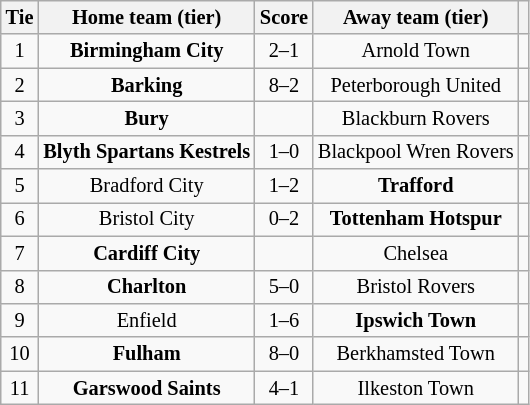<table class="wikitable" style="text-align:center; font-size:85%">
<tr>
<th>Tie</th>
<th>Home team (tier)</th>
<th>Score</th>
<th>Away team (tier)</th>
<th></th>
</tr>
<tr>
<td align="center">1</td>
<td><strong>Birmingham City</strong></td>
<td align="center">2–1 </td>
<td>Arnold Town</td>
<td></td>
</tr>
<tr>
<td align="center">2</td>
<td><strong>Barking</strong></td>
<td align="center">8–2</td>
<td>Peterborough United</td>
<td></td>
</tr>
<tr>
<td align="center">3</td>
<td><strong>Bury</strong></td>
<td align="center"></td>
<td>Blackburn Rovers</td>
<td></td>
</tr>
<tr>
<td align="center">4</td>
<td><strong>Blyth Spartans Kestrels</strong></td>
<td align="center">1–0</td>
<td>Blackpool Wren Rovers</td>
<td></td>
</tr>
<tr>
<td align="center">5</td>
<td>Bradford City</td>
<td align="center">1–2</td>
<td><strong>Trafford</strong></td>
<td></td>
</tr>
<tr>
<td align="center">6</td>
<td>Bristol City</td>
<td align="center">0–2</td>
<td><strong>Tottenham Hotspur</strong></td>
<td></td>
</tr>
<tr>
<td align="center">7</td>
<td><strong>Cardiff City</strong></td>
<td align="center"></td>
<td>Chelsea</td>
<td></td>
</tr>
<tr>
<td align="center">8</td>
<td><strong>Charlton</strong></td>
<td align="center">5–0</td>
<td>Bristol Rovers</td>
<td></td>
</tr>
<tr>
<td align="center">9</td>
<td>Enfield</td>
<td align="center">1–6</td>
<td><strong>Ipswich Town</strong></td>
<td></td>
</tr>
<tr>
<td align="center">10</td>
<td><strong>Fulham</strong></td>
<td align="center">8–0</td>
<td>Berkhamsted Town</td>
<td></td>
</tr>
<tr>
<td align="center">11</td>
<td><strong>Garswood Saints</strong></td>
<td align="center">4–1</td>
<td>Ilkeston Town</td>
<td></td>
</tr>
</table>
